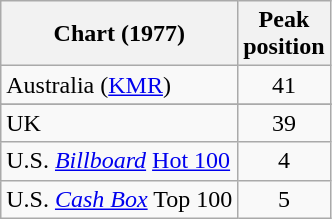<table class="wikitable sortable">
<tr>
<th align="left">Chart (1977)</th>
<th align="left">Peak<br>position</th>
</tr>
<tr>
<td align="left">Australia (<a href='#'>KMR</a>)</td>
<td style="text-align:center;">41</td>
</tr>
<tr>
</tr>
<tr>
<td align="left">UK</td>
<td style="text-align:center;">39</td>
</tr>
<tr>
<td align="left">U.S. <em><a href='#'>Billboard</a></em> <a href='#'>Hot 100</a></td>
<td style="text-align:center;">4</td>
</tr>
<tr>
<td>U.S. <a href='#'><em>Cash Box</em></a> Top 100</td>
<td align="center">5</td>
</tr>
</table>
